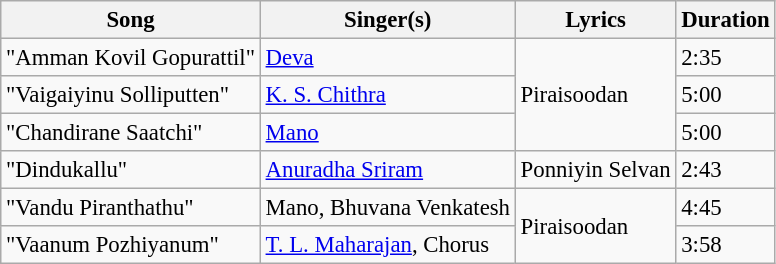<table class="wikitable" style="font-size:95%;">
<tr>
<th>Song</th>
<th>Singer(s)</th>
<th>Lyrics</th>
<th>Duration</th>
</tr>
<tr>
<td>"Amman Kovil Gopurattil"</td>
<td><a href='#'>Deva</a></td>
<td rowspan=3>Piraisoodan</td>
<td>2:35</td>
</tr>
<tr>
<td>"Vaigaiyinu Solliputten"</td>
<td><a href='#'>K. S. Chithra</a></td>
<td>5:00</td>
</tr>
<tr>
<td>"Chandirane Saatchi"</td>
<td><a href='#'>Mano</a></td>
<td>5:00</td>
</tr>
<tr>
<td>"Dindukallu"</td>
<td><a href='#'>Anuradha Sriram</a></td>
<td>Ponniyin Selvan</td>
<td>2:43</td>
</tr>
<tr>
<td>"Vandu Piranthathu"</td>
<td>Mano, Bhuvana Venkatesh</td>
<td rowspan=2>Piraisoodan</td>
<td>4:45</td>
</tr>
<tr>
<td>"Vaanum Pozhiyanum"</td>
<td><a href='#'>T. L. Maharajan</a>, Chorus</td>
<td>3:58</td>
</tr>
</table>
